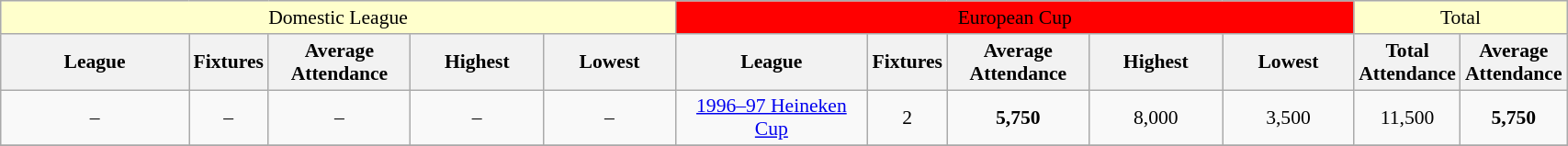<table class="wikitable sortable" style="font-size:90%; width:90%;">
<tr>
<td colspan="5" class="wikitable sortable" style="width:45%; background:#ffffcc; text-align:center;"><span>Domestic League</span></td>
<td colspan="5" class="wikitable sortable" style="width:45%; background:#f00; text-align:center;"><span>European Cup</span></td>
<td colspan="2" class="wikitable sortable" style="width:45%; background:#ffffcc; text-align:center;"><span>Total</span></td>
</tr>
<tr>
<th style="width:15%;">League</th>
<th style="width:5%;">Fixtures</th>
<th style="width:10%;">Average Attendance</th>
<th style="width:10%;">Highest</th>
<th style="width:10%;">Lowest</th>
<th style="width:15%;">League</th>
<th style="width:5%;">Fixtures</th>
<th style="width:10%;">Average Attendance</th>
<th style="width:10%;">Highest</th>
<th style="width:10%;">Lowest</th>
<th style="width:10%;">Total Attendance</th>
<th style="width:10%;">Average Attendance</th>
</tr>
<tr>
<td align=center>–</td>
<td align=center>–</td>
<td align=center>–</td>
<td align=center>–</td>
<td align=center>–</td>
<td align=center><a href='#'>1996–97 Heineken Cup</a></td>
<td align=center>2</td>
<td align=center><strong>5,750</strong></td>
<td align=center>8,000</td>
<td align=center>3,500</td>
<td align=center>11,500</td>
<td align=center><strong>5,750</strong></td>
</tr>
<tr>
</tr>
</table>
